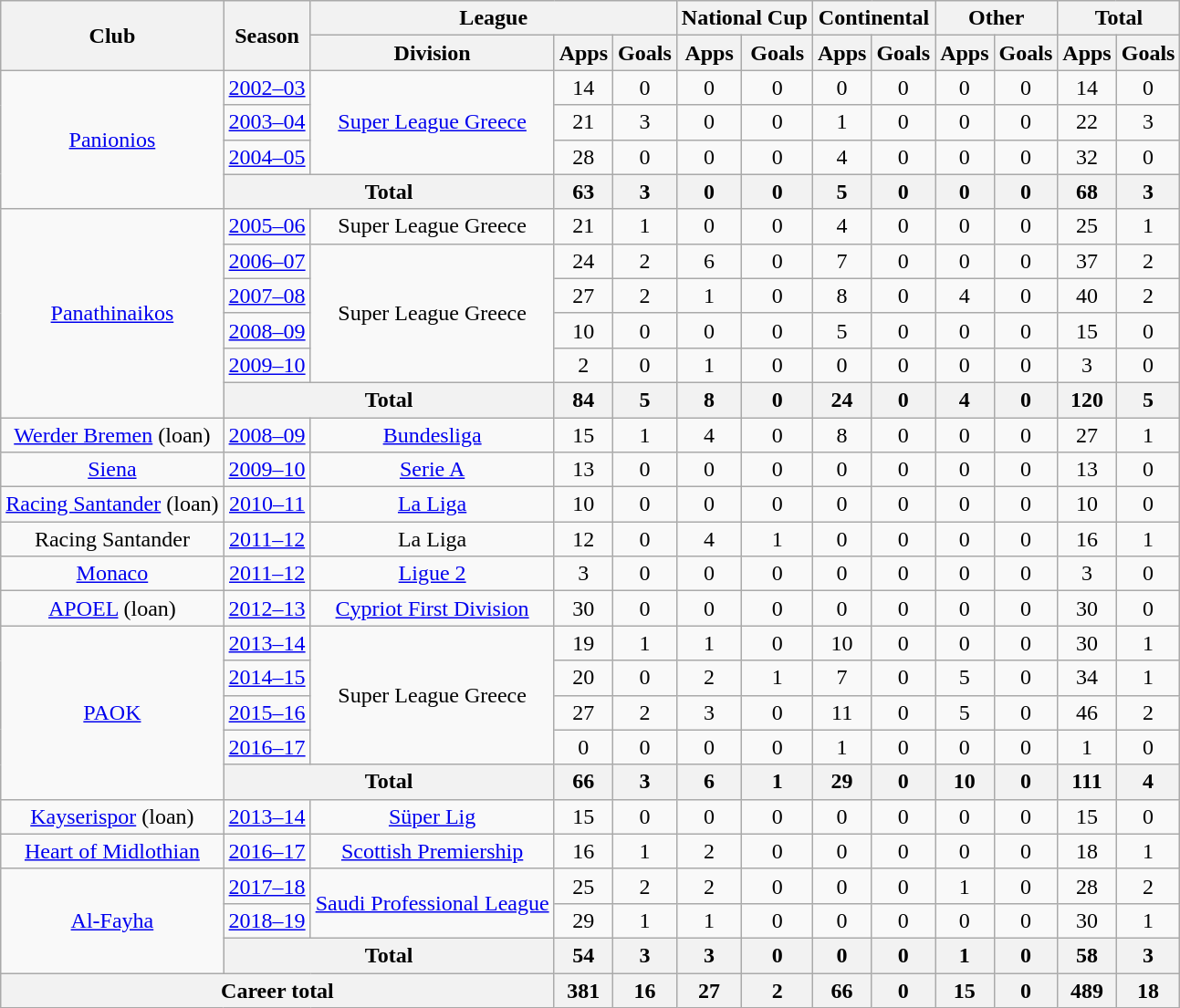<table class="wikitable" style="text-align:center">
<tr>
<th rowspan="2">Club</th>
<th rowspan="2">Season</th>
<th colspan="3">League</th>
<th colspan="2">National Cup</th>
<th colspan="2">Continental</th>
<th colspan="2">Other</th>
<th colspan="2">Total</th>
</tr>
<tr>
<th>Division</th>
<th>Apps</th>
<th>Goals</th>
<th>Apps</th>
<th>Goals</th>
<th>Apps</th>
<th>Goals</th>
<th>Apps</th>
<th>Goals</th>
<th>Apps</th>
<th>Goals</th>
</tr>
<tr>
<td rowspan="4"><a href='#'>Panionios</a></td>
<td><a href='#'>2002–03</a></td>
<td rowspan="3"><a href='#'>Super League Greece</a></td>
<td>14</td>
<td>0</td>
<td>0</td>
<td>0</td>
<td>0</td>
<td>0</td>
<td>0</td>
<td>0</td>
<td>14</td>
<td>0</td>
</tr>
<tr>
<td><a href='#'>2003–04</a></td>
<td>21</td>
<td>3</td>
<td>0</td>
<td>0</td>
<td>1</td>
<td>0</td>
<td>0</td>
<td>0</td>
<td>22</td>
<td>3</td>
</tr>
<tr>
<td><a href='#'>2004–05</a></td>
<td>28</td>
<td>0</td>
<td>0</td>
<td>0</td>
<td>4</td>
<td>0</td>
<td>0</td>
<td>0</td>
<td>32</td>
<td>0</td>
</tr>
<tr>
<th colspan="2">Total</th>
<th>63</th>
<th>3</th>
<th>0</th>
<th>0</th>
<th>5</th>
<th>0</th>
<th>0</th>
<th>0</th>
<th>68</th>
<th>3</th>
</tr>
<tr>
<td rowspan="6"><a href='#'>Panathinaikos</a></td>
<td><a href='#'>2005–06</a></td>
<td>Super League Greece</td>
<td>21</td>
<td>1</td>
<td>0</td>
<td>0</td>
<td>4</td>
<td>0</td>
<td>0</td>
<td>0</td>
<td>25</td>
<td>1</td>
</tr>
<tr>
<td><a href='#'>2006–07</a></td>
<td rowspan="4">Super League Greece</td>
<td>24</td>
<td>2</td>
<td>6</td>
<td>0</td>
<td>7</td>
<td>0</td>
<td>0</td>
<td>0</td>
<td>37</td>
<td>2</td>
</tr>
<tr>
<td><a href='#'>2007–08</a></td>
<td>27</td>
<td>2</td>
<td>1</td>
<td>0</td>
<td>8</td>
<td>0</td>
<td>4</td>
<td>0</td>
<td>40</td>
<td>2</td>
</tr>
<tr>
<td><a href='#'>2008–09</a></td>
<td>10</td>
<td>0</td>
<td>0</td>
<td>0</td>
<td>5</td>
<td>0</td>
<td>0</td>
<td>0</td>
<td>15</td>
<td>0</td>
</tr>
<tr>
<td><a href='#'>2009–10</a></td>
<td>2</td>
<td>0</td>
<td>1</td>
<td>0</td>
<td>0</td>
<td>0</td>
<td>0</td>
<td>0</td>
<td>3</td>
<td>0</td>
</tr>
<tr>
<th colspan="2">Total</th>
<th>84</th>
<th>5</th>
<th>8</th>
<th>0</th>
<th>24</th>
<th>0</th>
<th>4</th>
<th>0</th>
<th>120</th>
<th>5</th>
</tr>
<tr>
<td><a href='#'>Werder Bremen</a> (loan)</td>
<td><a href='#'>2008–09</a></td>
<td><a href='#'>Bundesliga</a></td>
<td>15</td>
<td>1</td>
<td>4</td>
<td>0</td>
<td>8</td>
<td>0</td>
<td>0</td>
<td>0</td>
<td>27</td>
<td>1</td>
</tr>
<tr>
<td><a href='#'>Siena</a></td>
<td><a href='#'>2009–10</a></td>
<td><a href='#'>Serie A</a></td>
<td>13</td>
<td>0</td>
<td>0</td>
<td>0</td>
<td>0</td>
<td>0</td>
<td>0</td>
<td>0</td>
<td>13</td>
<td>0</td>
</tr>
<tr>
<td><a href='#'>Racing Santander</a> (loan)</td>
<td><a href='#'>2010–11</a></td>
<td><a href='#'>La Liga</a></td>
<td>10</td>
<td>0</td>
<td>0</td>
<td>0</td>
<td>0</td>
<td>0</td>
<td>0</td>
<td>0</td>
<td>10</td>
<td>0</td>
</tr>
<tr>
<td>Racing Santander</td>
<td><a href='#'>2011–12</a></td>
<td>La Liga</td>
<td>12</td>
<td>0</td>
<td>4</td>
<td>1</td>
<td>0</td>
<td>0</td>
<td>0</td>
<td>0</td>
<td>16</td>
<td>1</td>
</tr>
<tr>
<td><a href='#'>Monaco</a></td>
<td><a href='#'>2011–12</a></td>
<td><a href='#'>Ligue 2</a></td>
<td>3</td>
<td>0</td>
<td>0</td>
<td>0</td>
<td>0</td>
<td>0</td>
<td>0</td>
<td>0</td>
<td>3</td>
<td>0</td>
</tr>
<tr>
<td><a href='#'>APOEL</a> (loan)</td>
<td><a href='#'>2012–13</a></td>
<td><a href='#'>Cypriot First Division</a></td>
<td>30</td>
<td>0</td>
<td>0</td>
<td>0</td>
<td>0</td>
<td>0</td>
<td>0</td>
<td>0</td>
<td>30</td>
<td>0</td>
</tr>
<tr>
<td rowspan="5"><a href='#'>PAOK</a></td>
<td><a href='#'>2013–14</a></td>
<td rowspan="4">Super League Greece</td>
<td>19</td>
<td>1</td>
<td>1</td>
<td>0</td>
<td>10</td>
<td>0</td>
<td>0</td>
<td>0</td>
<td>30</td>
<td>1</td>
</tr>
<tr>
<td><a href='#'>2014–15</a></td>
<td>20</td>
<td>0</td>
<td>2</td>
<td>1</td>
<td>7</td>
<td>0</td>
<td>5</td>
<td>0</td>
<td>34</td>
<td>1</td>
</tr>
<tr>
<td><a href='#'>2015–16</a></td>
<td>27</td>
<td>2</td>
<td>3</td>
<td>0</td>
<td>11</td>
<td>0</td>
<td>5</td>
<td>0</td>
<td>46</td>
<td>2</td>
</tr>
<tr>
<td><a href='#'>2016–17</a></td>
<td>0</td>
<td>0</td>
<td>0</td>
<td>0</td>
<td>1</td>
<td>0</td>
<td>0</td>
<td>0</td>
<td>1</td>
<td>0</td>
</tr>
<tr>
<th colspan="2">Total</th>
<th>66</th>
<th>3</th>
<th>6</th>
<th>1</th>
<th>29</th>
<th>0</th>
<th>10</th>
<th>0</th>
<th>111</th>
<th>4</th>
</tr>
<tr>
<td><a href='#'>Kayserispor</a> (loan)</td>
<td><a href='#'>2013–14</a></td>
<td><a href='#'>Süper Lig</a></td>
<td>15</td>
<td>0</td>
<td>0</td>
<td>0</td>
<td>0</td>
<td>0</td>
<td>0</td>
<td>0</td>
<td>15</td>
<td>0</td>
</tr>
<tr>
<td><a href='#'>Heart of Midlothian</a></td>
<td><a href='#'>2016–17</a></td>
<td><a href='#'>Scottish Premiership</a></td>
<td>16</td>
<td>1</td>
<td>2</td>
<td>0</td>
<td>0</td>
<td>0</td>
<td>0</td>
<td>0</td>
<td>18</td>
<td>1</td>
</tr>
<tr>
<td rowspan="3"><a href='#'>Al-Fayha</a></td>
<td><a href='#'>2017–18</a></td>
<td rowspan="2"><a href='#'>Saudi Professional League</a></td>
<td>25</td>
<td>2</td>
<td>2</td>
<td>0</td>
<td>0</td>
<td>0</td>
<td>1</td>
<td>0</td>
<td>28</td>
<td>2</td>
</tr>
<tr>
<td><a href='#'>2018–19</a></td>
<td>29</td>
<td>1</td>
<td>1</td>
<td>0</td>
<td>0</td>
<td>0</td>
<td>0</td>
<td>0</td>
<td>30</td>
<td>1</td>
</tr>
<tr>
<th colspan="2">Total</th>
<th>54</th>
<th>3</th>
<th>3</th>
<th>0</th>
<th>0</th>
<th>0</th>
<th>1</th>
<th>0</th>
<th>58</th>
<th>3</th>
</tr>
<tr>
<th colspan="3">Career total</th>
<th>381</th>
<th>16</th>
<th>27</th>
<th>2</th>
<th>66</th>
<th>0</th>
<th>15</th>
<th>0</th>
<th>489</th>
<th>18</th>
</tr>
</table>
